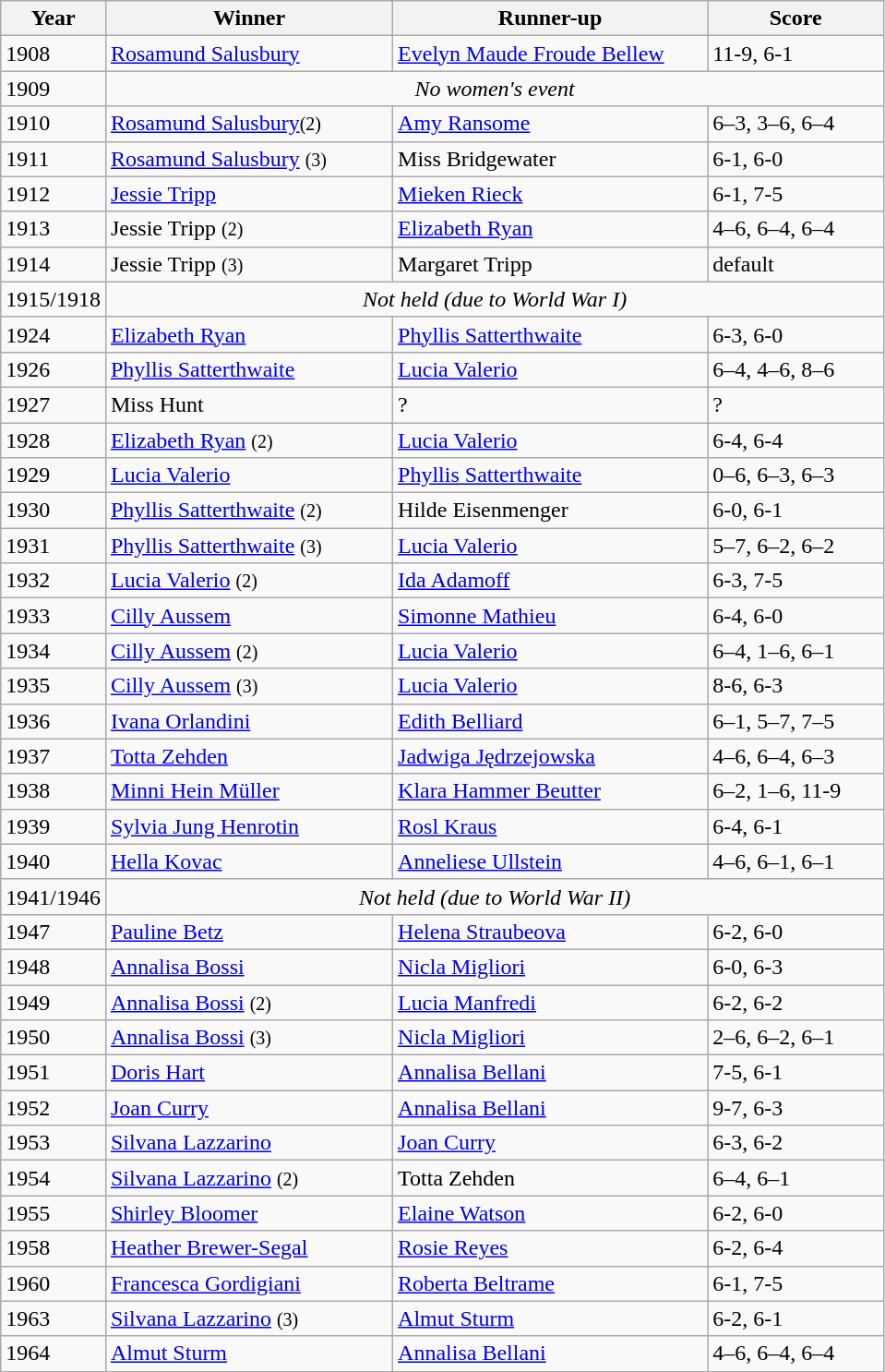<table class="wikitable">
<tr>
<th style="width:60px;">Year</th>
<th style="width:200px;">Winner</th>
<th style="width:220px;">Runner-up</th>
<th style="width:120px;">Score</th>
</tr>
<tr>
<td>1908</td>
<td> <a href='#'>Rosamund Salusbury</a></td>
<td> <a href='#'>Evelyn Maude Froude Bellew</a></td>
<td>11-9, 6-1</td>
</tr>
<tr>
<td>1909</td>
<td colspan=4 align=center><em>No women's event</em></td>
</tr>
<tr>
<td>1910</td>
<td> <a href='#'>Rosamund Salusbury</a><small>(2)</small></td>
<td> <a href='#'>Amy Ransome</a></td>
<td>6–3, 3–6, 6–4</td>
</tr>
<tr>
<td>1911</td>
<td> <a href='#'>Rosamund Salusbury</a> <small>(3)</small></td>
<td> Miss Bridgewater</td>
<td>6-1, 6-0</td>
</tr>
<tr>
<td>1912</td>
<td> <a href='#'>Jessie Tripp</a></td>
<td> <a href='#'>Mieken Rieck</a></td>
<td>6-1, 7-5</td>
</tr>
<tr>
<td>1913</td>
<td> Jessie Tripp <small>(2)</small></td>
<td> <a href='#'>Elizabeth Ryan</a></td>
<td>4–6, 6–4, 6–4</td>
</tr>
<tr>
<td>1914</td>
<td> Jessie Tripp <small>(3)</small></td>
<td> Margaret Tripp</td>
<td>default</td>
</tr>
<tr>
<td>1915/1918</td>
<td colspan=4 align=center><em>Not held (due to World War I)</em></td>
</tr>
<tr>
<td>1924</td>
<td> <a href='#'>Elizabeth Ryan</a></td>
<td> <a href='#'>Phyllis Satterthwaite</a></td>
<td>6-3, 6-0</td>
</tr>
<tr>
<td>1926</td>
<td>  <a href='#'>Phyllis Satterthwaite</a></td>
<td> <a href='#'>Lucia Valerio</a></td>
<td>6–4, 4–6, 8–6</td>
</tr>
<tr>
<td>1927</td>
<td> Miss Hunt</td>
<td>?</td>
<td>?</td>
</tr>
<tr>
<td>1928</td>
<td> <a href='#'>Elizabeth Ryan</a> <small>(2)</small></td>
<td> <a href='#'>Lucia Valerio</a></td>
<td>6-4, 6-4</td>
</tr>
<tr>
<td>1929</td>
<td> <a href='#'>Lucia Valerio</a></td>
<td> <a href='#'>Phyllis Satterthwaite</a></td>
<td>0–6, 6–3, 6–3</td>
</tr>
<tr>
<td>1930</td>
<td> <a href='#'>Phyllis Satterthwaite</a> <small>(2)</small></td>
<td> Hilde Eisenmenger</td>
<td>6-0, 6-1</td>
</tr>
<tr>
<td>1931</td>
<td> <a href='#'>Phyllis Satterthwaite</a> <small>(3)</small></td>
<td> <a href='#'>Lucia Valerio</a></td>
<td>5–7, 6–2, 6–2</td>
</tr>
<tr>
<td>1932</td>
<td> <a href='#'>Lucia Valerio</a> <small>(2)</small></td>
<td> <a href='#'>Ida Adamoff</a></td>
<td>6-3, 7-5</td>
</tr>
<tr>
<td>1933</td>
<td> <a href='#'>Cilly Aussem</a></td>
<td> <a href='#'>Simonne Mathieu</a></td>
<td>6-4, 6-0</td>
</tr>
<tr>
<td>1934</td>
<td> <a href='#'>Cilly Aussem</a> <small>(2)</small></td>
<td>  <a href='#'>Lucia Valerio</a></td>
<td>6–4, 1–6, 6–1</td>
</tr>
<tr>
<td>1935</td>
<td> <a href='#'>Cilly Aussem</a> <small>(3)</small></td>
<td> <a href='#'>Lucia Valerio</a></td>
<td>8-6, 6-3</td>
</tr>
<tr>
<td>1936</td>
<td> <a href='#'>Ivana Orlandini</a></td>
<td> <a href='#'>Edith Belliard</a></td>
<td>6–1, 5–7, 7–5</td>
</tr>
<tr>
<td>1937</td>
<td> <a href='#'>Totta Zehden</a></td>
<td> <a href='#'>Jadwiga Jędrzejowska</a></td>
<td>4–6, 6–4, 6–3</td>
</tr>
<tr>
<td>1938</td>
<td> <a href='#'>Minni Hein Müller</a></td>
<td> <a href='#'>Klara Hammer Beutter</a></td>
<td>6–2, 1–6, 11-9</td>
</tr>
<tr>
<td>1939</td>
<td> <a href='#'>Sylvia Jung Henrotin</a></td>
<td> <a href='#'>Rosl Kraus</a></td>
<td>6-4, 6-1</td>
</tr>
<tr>
<td>1940</td>
<td> <a href='#'>Hella Kovac</a></td>
<td> <a href='#'>Anneliese Ullstein</a></td>
<td>4–6, 6–1, 6–1</td>
</tr>
<tr>
<td>1941/1946</td>
<td colspan=4 align=center><em>Not held (due to World War II)</em></td>
</tr>
<tr>
<td>1947</td>
<td> <a href='#'>Pauline Betz</a></td>
<td> <a href='#'>Helena Straubeova</a></td>
<td>6-2, 6-0</td>
</tr>
<tr>
<td>1948</td>
<td> <a href='#'>Annalisa Bossi</a></td>
<td> <a href='#'>Nicla Migliori</a></td>
<td>6-0, 6-3</td>
</tr>
<tr>
<td>1949</td>
<td> <a href='#'>Annalisa Bossi</a> <small>(2)</small></td>
<td> <a href='#'>Lucia Manfredi</a></td>
<td>6-2, 6-2</td>
</tr>
<tr>
<td>1950</td>
<td> <a href='#'>Annalisa Bossi</a> <small>(3)</small></td>
<td> <a href='#'>Nicla Migliori</a></td>
<td>2–6, 6–2, 6–1</td>
</tr>
<tr>
<td>1951</td>
<td> <a href='#'>Doris Hart</a></td>
<td> <a href='#'>Annalisa Bellani</a></td>
<td>7-5, 6-1</td>
</tr>
<tr>
<td>1952</td>
<td> <a href='#'>Joan Curry</a></td>
<td> <a href='#'>Annalisa Bellani</a></td>
<td>9-7, 6-3</td>
</tr>
<tr>
<td>1953</td>
<td> <a href='#'>Silvana Lazzarino</a></td>
<td> <a href='#'>Joan Curry</a></td>
<td>6-3, 6-2</td>
</tr>
<tr>
<td>1954</td>
<td> <a href='#'>Silvana Lazzarino</a> <small>(2)</small></td>
<td> Totta Zehden</td>
<td>6–4, 6–1</td>
</tr>
<tr>
<td>1955</td>
<td> <a href='#'>Shirley Bloomer</a></td>
<td> <a href='#'>Elaine Watson</a></td>
<td>6-2, 6-0</td>
</tr>
<tr>
<td>1958</td>
<td> <a href='#'>Heather Brewer-Segal</a></td>
<td> <a href='#'>Rosie Reyes</a></td>
<td>6-2, 6-4</td>
</tr>
<tr>
<td>1960</td>
<td> <a href='#'>Francesca Gordigiani</a></td>
<td> <a href='#'>Roberta Beltrame</a></td>
<td>6-1, 7-5</td>
</tr>
<tr>
<td>1963</td>
<td> <a href='#'>Silvana Lazzarino</a> <small>(3)</small></td>
<td> <a href='#'>Almut Sturm</a></td>
<td>6-2, 6-1</td>
</tr>
<tr>
<td>1964</td>
<td> <a href='#'>Almut Sturm</a></td>
<td> <a href='#'>Annalisa Bellani</a></td>
<td>4–6, 6–4, 6–4</td>
</tr>
</table>
